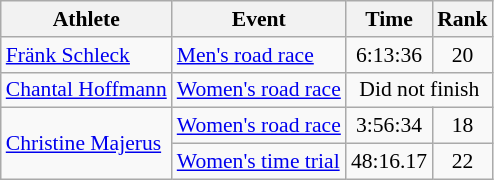<table class="wikitable" style="font-size:90%">
<tr>
<th>Athlete</th>
<th>Event</th>
<th>Time</th>
<th>Rank</th>
</tr>
<tr align=center>
<td align=left><a href='#'>Fränk Schleck</a></td>
<td align=left><a href='#'>Men's road race</a></td>
<td>6:13:36</td>
<td>20</td>
</tr>
<tr align=center>
<td align=left><a href='#'>Chantal Hoffmann</a></td>
<td align=left><a href='#'>Women's road race</a></td>
<td colspan=2>Did not finish</td>
</tr>
<tr align=center>
<td align=left rowspan=2><a href='#'>Christine Majerus</a></td>
<td align=left><a href='#'>Women's road race</a></td>
<td>3:56:34</td>
<td>18</td>
</tr>
<tr align=center>
<td align=left><a href='#'>Women's time trial</a></td>
<td>48:16.17</td>
<td>22</td>
</tr>
</table>
